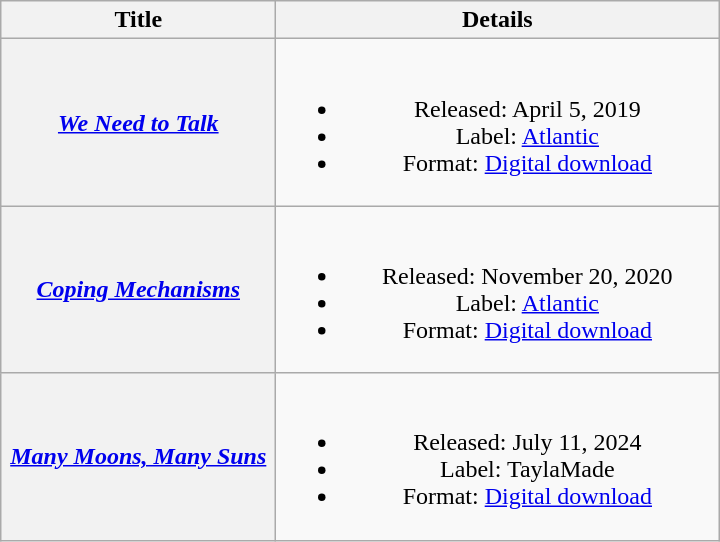<table class="wikitable plainrowheaders" style="text-align:center;">
<tr>
<th scope="col" style="width:11em;">Title</th>
<th scope="col" style="width:18em;">Details</th>
</tr>
<tr>
<th scope="row"><em><a href='#'>We Need to Talk</a></em></th>
<td><br><ul><li>Released: April 5, 2019</li><li>Label: <a href='#'>Atlantic</a></li><li>Format: <a href='#'>Digital download</a></li></ul></td>
</tr>
<tr>
<th scope="row"><em><a href='#'>Coping Mechanisms</a></em></th>
<td><br><ul><li>Released: November 20, 2020</li><li>Label: <a href='#'>Atlantic</a></li><li>Format: <a href='#'>Digital download</a></li></ul></td>
</tr>
<tr>
<th scope="row"><em><a href='#'>Many Moons, Many Suns</a></em></th>
<td><br><ul><li>Released: July 11, 2024</li><li>Label: TaylaMade</li><li>Format: <a href='#'>Digital download</a></li></ul></td>
</tr>
</table>
